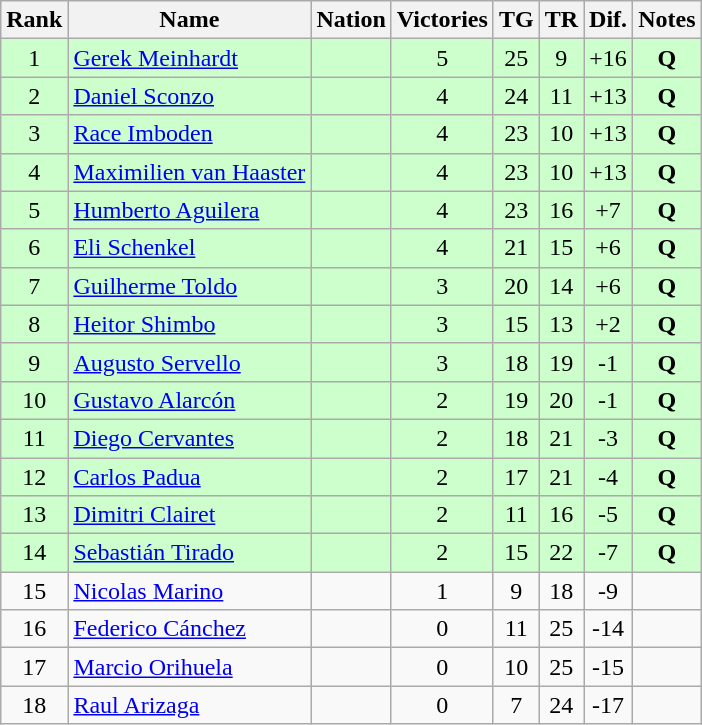<table class="wikitable sortable" style="text-align:center">
<tr>
<th>Rank</th>
<th>Name</th>
<th>Nation</th>
<th>Victories</th>
<th>TG</th>
<th>TR</th>
<th>Dif.</th>
<th>Notes</th>
</tr>
<tr style="background:#cfc">
<td>1</td>
<td align=left><a href='#'>Gerek Meinhardt</a></td>
<td align=left></td>
<td>5</td>
<td>25</td>
<td>9</td>
<td>+16</td>
<td><strong>Q</strong></td>
</tr>
<tr style="background:#cfc">
<td>2</td>
<td align=left><a href='#'>Daniel Sconzo</a></td>
<td align=left></td>
<td>4</td>
<td>24</td>
<td>11</td>
<td>+13</td>
<td><strong>Q</strong></td>
</tr>
<tr style="background:#cfc">
<td>3</td>
<td align=left><a href='#'>Race Imboden</a></td>
<td align=left></td>
<td>4</td>
<td>23</td>
<td>10</td>
<td>+13</td>
<td><strong>Q</strong></td>
</tr>
<tr style="background:#cfc">
<td>4</td>
<td align=left><a href='#'>Maximilien van Haaster</a></td>
<td align=left></td>
<td>4</td>
<td>23</td>
<td>10</td>
<td>+13</td>
<td><strong>Q</strong></td>
</tr>
<tr style="background:#cfc">
<td>5</td>
<td align=left><a href='#'>Humberto Aguilera</a></td>
<td align=left></td>
<td>4</td>
<td>23</td>
<td>16</td>
<td>+7</td>
<td><strong>Q</strong></td>
</tr>
<tr style="background:#cfc">
<td>6</td>
<td align=left><a href='#'>Eli Schenkel</a></td>
<td align=left></td>
<td>4</td>
<td>21</td>
<td>15</td>
<td>+6</td>
<td><strong>Q</strong></td>
</tr>
<tr style="background:#cfc">
<td>7</td>
<td align=left><a href='#'>Guilherme Toldo</a></td>
<td align=left></td>
<td>3</td>
<td>20</td>
<td>14</td>
<td>+6</td>
<td><strong>Q</strong></td>
</tr>
<tr style="background:#cfc">
<td>8</td>
<td align=left><a href='#'>Heitor Shimbo</a></td>
<td align=left></td>
<td>3</td>
<td>15</td>
<td>13</td>
<td>+2</td>
<td><strong>Q</strong></td>
</tr>
<tr style="background:#cfc">
<td>9</td>
<td align=left><a href='#'>Augusto Servello</a></td>
<td align=left></td>
<td>3</td>
<td>18</td>
<td>19</td>
<td>-1</td>
<td><strong>Q</strong></td>
</tr>
<tr style="background:#cfc">
<td>10</td>
<td align=left><a href='#'>Gustavo Alarcón</a></td>
<td align=left></td>
<td>2</td>
<td>19</td>
<td>20</td>
<td>-1</td>
<td><strong>Q</strong></td>
</tr>
<tr style="background:#cfc">
<td>11</td>
<td align=left><a href='#'>Diego Cervantes</a></td>
<td align=left></td>
<td>2</td>
<td>18</td>
<td>21</td>
<td>-3</td>
<td><strong>Q</strong></td>
</tr>
<tr style="background:#cfc">
<td>12</td>
<td align=left><a href='#'>Carlos Padua</a></td>
<td align=left></td>
<td>2</td>
<td>17</td>
<td>21</td>
<td>-4</td>
<td><strong>Q</strong></td>
</tr>
<tr style="background:#cfc">
<td>13</td>
<td align=left><a href='#'>Dimitri Clairet</a></td>
<td align=left></td>
<td>2</td>
<td>11</td>
<td>16</td>
<td>-5</td>
<td><strong>Q</strong></td>
</tr>
<tr style="background:#cfc">
<td>14</td>
<td align=left><a href='#'>Sebastián Tirado</a></td>
<td align=left></td>
<td>2</td>
<td>15</td>
<td>22</td>
<td>-7</td>
<td><strong>Q</strong></td>
</tr>
<tr>
<td>15</td>
<td align=left><a href='#'>Nicolas Marino</a></td>
<td align=left></td>
<td>1</td>
<td>9</td>
<td>18</td>
<td>-9</td>
<td></td>
</tr>
<tr>
<td>16</td>
<td align=left><a href='#'>Federico Cánchez</a></td>
<td align=left></td>
<td>0</td>
<td>11</td>
<td>25</td>
<td>-14</td>
<td></td>
</tr>
<tr>
<td>17</td>
<td align=left><a href='#'>Marcio Orihuela</a></td>
<td align=left></td>
<td>0</td>
<td>10</td>
<td>25</td>
<td>-15</td>
<td></td>
</tr>
<tr>
<td>18</td>
<td align=left><a href='#'>Raul Arizaga</a></td>
<td align=left></td>
<td>0</td>
<td>7</td>
<td>24</td>
<td>-17</td>
<td></td>
</tr>
</table>
